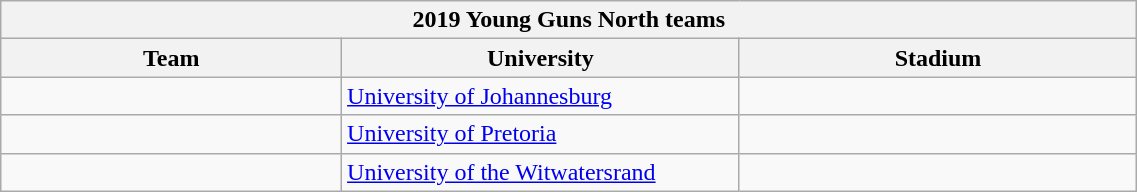<table class="wikitable sortable" style="text-align:left; font-size:100%; width:60%">
<tr>
<th colspan="100%">2019 Young Guns North teams</th>
</tr>
<tr>
<th style="width:30%;">Team</th>
<th style="width:35%;">University</th>
<th style="width:35%;">Stadium</th>
</tr>
<tr>
<td></td>
<td><a href='#'>University of Johannesburg</a></td>
<td></td>
</tr>
<tr>
<td></td>
<td><a href='#'>University of Pretoria</a></td>
<td></td>
</tr>
<tr>
<td></td>
<td><a href='#'>University of the Witwatersrand</a></td>
<td></td>
</tr>
</table>
